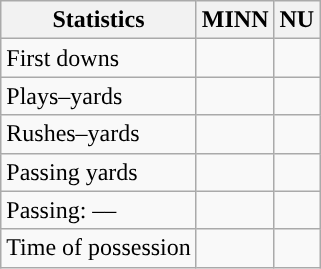<table class="wikitable" style="float:left">
<tr>
<th>Statistics</th>
<th>MINN</th>
<th>NU</th>
</tr>
<tr>
<td>First downs</td>
<td></td>
<td></td>
</tr>
<tr>
<td>Plays–yards</td>
<td></td>
<td></td>
</tr>
<tr>
<td>Rushes–yards</td>
<td></td>
<td></td>
</tr>
<tr>
<td>Passing yards</td>
<td></td>
<td></td>
</tr>
<tr>
<td>Passing: ––</td>
<td></td>
<td></td>
</tr>
<tr>
<td>Time of possession</td>
<td></td>
<td></td>
</tr>
</table>
